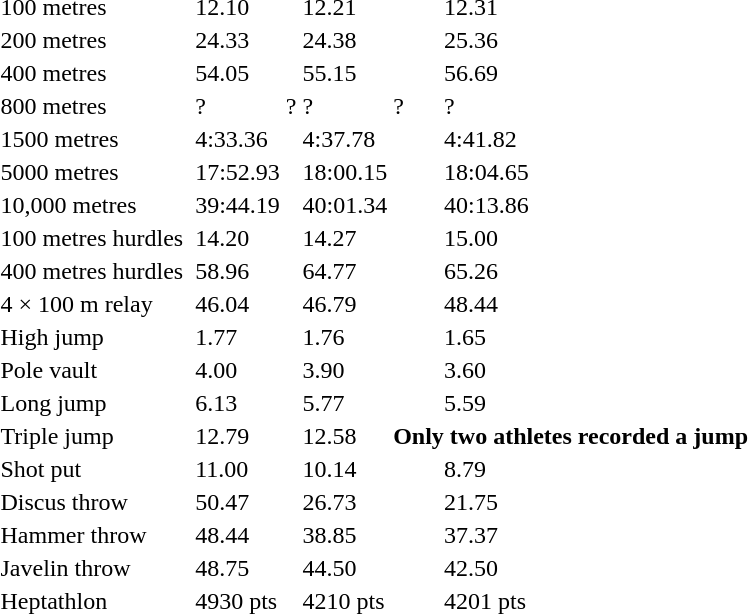<table>
<tr>
<td>100 metres</td>
<td></td>
<td>12.10</td>
<td></td>
<td>12.21</td>
<td></td>
<td>12.31</td>
</tr>
<tr>
<td>200 metres</td>
<td></td>
<td>24.33</td>
<td></td>
<td>24.38</td>
<td></td>
<td>25.36</td>
</tr>
<tr>
<td>400 metres</td>
<td></td>
<td>54.05</td>
<td></td>
<td>55.15</td>
<td></td>
<td>56.69</td>
</tr>
<tr>
<td>800 metres</td>
<td></td>
<td>?</td>
<td>?</td>
<td>?</td>
<td>?</td>
<td>?</td>
</tr>
<tr>
<td>1500 metres</td>
<td></td>
<td>4:33.36</td>
<td></td>
<td>4:37.78</td>
<td></td>
<td>4:41.82</td>
</tr>
<tr>
<td>5000 metres</td>
<td></td>
<td>17:52.93</td>
<td></td>
<td>18:00.15</td>
<td></td>
<td>18:04.65</td>
</tr>
<tr>
<td>10,000 metres</td>
<td></td>
<td>39:44.19</td>
<td></td>
<td>40:01.34</td>
<td></td>
<td>40:13.86</td>
</tr>
<tr>
<td>100 metres hurdles</td>
<td></td>
<td>14.20</td>
<td></td>
<td>14.27</td>
<td></td>
<td>15.00</td>
</tr>
<tr>
<td>400 metres hurdles</td>
<td></td>
<td>58.96</td>
<td></td>
<td>64.77</td>
<td></td>
<td>65.26</td>
</tr>
<tr>
<td>4 × 100 m relay</td>
<td></td>
<td>46.04</td>
<td></td>
<td>46.79</td>
<td></td>
<td>48.44</td>
</tr>
<tr>
<td>High jump</td>
<td></td>
<td>1.77</td>
<td></td>
<td>1.76</td>
<td></td>
<td>1.65</td>
</tr>
<tr>
<td>Pole vault</td>
<td></td>
<td>4.00</td>
<td></td>
<td>3.90</td>
<td></td>
<td>3.60</td>
</tr>
<tr>
<td>Long jump</td>
<td></td>
<td>6.13</td>
<td></td>
<td>5.77</td>
<td></td>
<td>5.59</td>
</tr>
<tr>
<td>Triple jump</td>
<td></td>
<td>12.79</td>
<td></td>
<td>12.58</td>
<th colspan=2>Only two athletes recorded a jump</th>
</tr>
<tr>
<td>Shot put</td>
<td></td>
<td>11.00</td>
<td></td>
<td>10.14</td>
<td></td>
<td>8.79</td>
</tr>
<tr>
<td>Discus throw</td>
<td></td>
<td>50.47</td>
<td></td>
<td>26.73</td>
<td></td>
<td>21.75</td>
</tr>
<tr>
<td>Hammer throw</td>
<td></td>
<td>48.44</td>
<td></td>
<td>38.85</td>
<td></td>
<td>37.37</td>
</tr>
<tr>
<td>Javelin throw</td>
<td></td>
<td>48.75</td>
<td></td>
<td>44.50</td>
<td></td>
<td>42.50</td>
</tr>
<tr>
<td>Heptathlon</td>
<td></td>
<td>4930 pts</td>
<td></td>
<td>4210 pts</td>
<td></td>
<td>4201 pts</td>
</tr>
</table>
